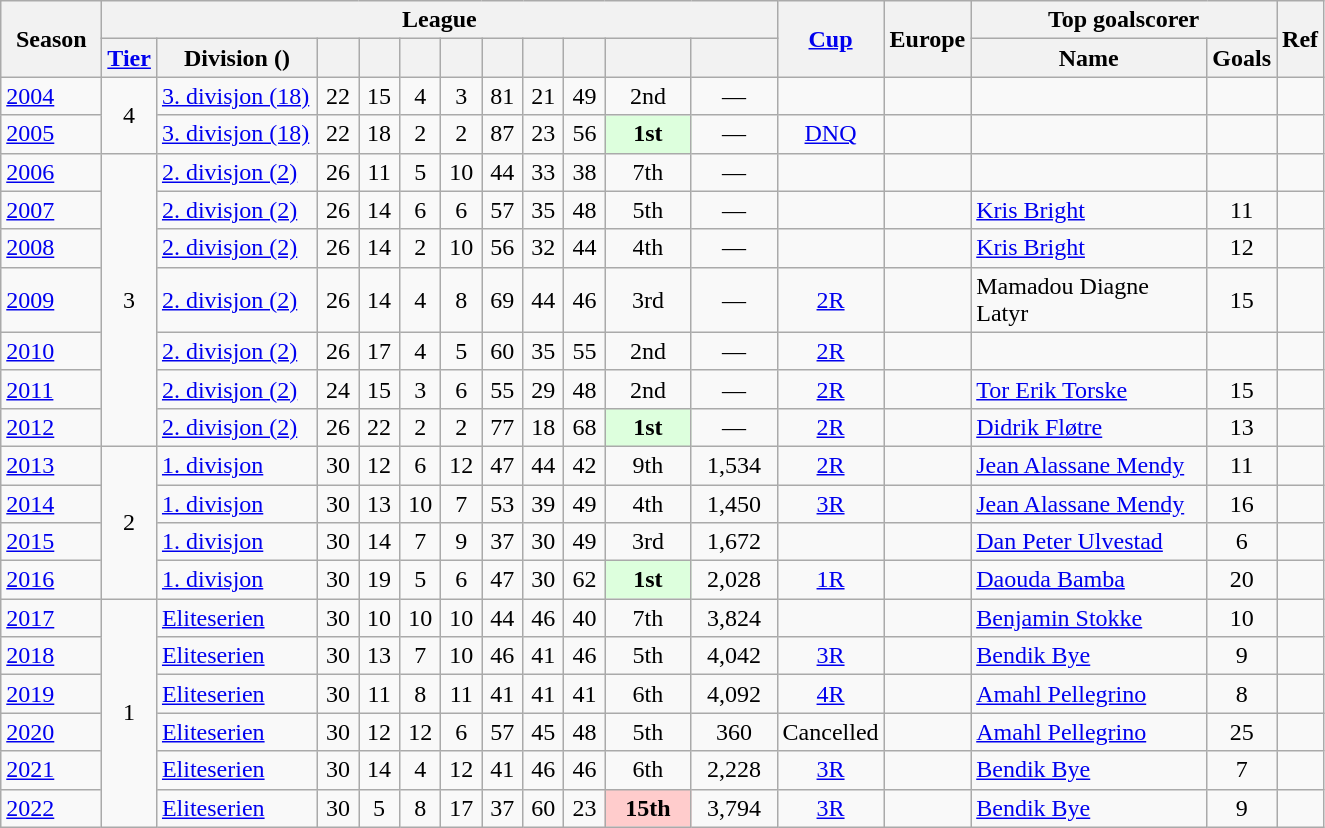<table class="wikitable">
<tr>
<th style="width:60px"  rowspan="2">Season</th>
<th colspan="11">League</th>
<th rowspan="2"><a href='#'>Cup</a></th>
<th rowspan="2">Europe</th>
<th colspan="2">Top goalscorer</th>
<th rowspan="2">Ref</th>
</tr>
<tr>
<th><a href='#'>Tier</a></th>
<th style="width:100px">Division ()</th>
<th width="20"></th>
<th width="20"></th>
<th width="20"></th>
<th width="20"></th>
<th width="20"></th>
<th width="20"></th>
<th width="20"></th>
<th width="50"></th>
<th width="50"></th>
<th style="width:150px">Name</th>
<th>Goals</th>
</tr>
<tr>
<td><a href='#'>2004</a></td>
<td style="text-align:center;" rowspan="2">4</td>
<td><a href='#'>3. divisjon (18)</a></td>
<td align=center>22</td>
<td align=center>15</td>
<td align=center>4</td>
<td align=center>3</td>
<td align=center>81</td>
<td align=center>21</td>
<td align=center>49</td>
<td align=center>2nd</td>
<td align=center>—</td>
<td align=center><a href='#'></a></td>
<td></td>
<td></td>
<td align=center></td>
<td align=center></td>
</tr>
<tr>
<td><a href='#'>2005</a></td>
<td><a href='#'>3. divisjon (18)</a></td>
<td align=center>22</td>
<td align=center>18</td>
<td align=center>2</td>
<td align=center>2</td>
<td align=center>87</td>
<td align=center>23</td>
<td align=center>56</td>
<td align=center bgcolor="#DDFFDD"> <strong>1st</strong></td>
<td align=center>—</td>
<td align=center><a href='#'>DNQ</a></td>
<td></td>
<td></td>
<td align=center></td>
<td align=center></td>
</tr>
<tr>
<td><a href='#'>2006</a></td>
<td style="text-align:center;" rowspan="7">3</td>
<td><a href='#'>2. divisjon (2)</a></td>
<td align=center>26</td>
<td align=center>11</td>
<td align=center>5</td>
<td align=center>10</td>
<td align=center>44</td>
<td align=center>33</td>
<td align=center>38</td>
<td align=center>7th</td>
<td align=center>—</td>
<td align=center><a href='#'></a></td>
<td></td>
<td></td>
<td align=center></td>
<td align=center></td>
</tr>
<tr>
<td><a href='#'>2007</a></td>
<td><a href='#'>2. divisjon (2)</a></td>
<td align=center>26</td>
<td align=center>14</td>
<td align=center>6</td>
<td align=center>6</td>
<td align=center>57</td>
<td align=center>35</td>
<td align=center>48</td>
<td align=center>5th</td>
<td align=center>—</td>
<td align=center><a href='#'></a></td>
<td></td>
<td><a href='#'>Kris Bright</a></td>
<td align=center>11</td>
<td align=center></td>
</tr>
<tr>
<td><a href='#'>2008</a></td>
<td><a href='#'>2. divisjon (2)</a></td>
<td align=center>26</td>
<td align=center>14</td>
<td align=center>2</td>
<td align=center>10</td>
<td align=center>56</td>
<td align=center>32</td>
<td align=center>44</td>
<td align=center>4th</td>
<td align=center>—</td>
<td align=center><a href='#'></a></td>
<td></td>
<td><a href='#'>Kris Bright</a></td>
<td align=center>12</td>
<td align=center></td>
</tr>
<tr>
<td><a href='#'>2009</a></td>
<td><a href='#'>2. divisjon (2)</a></td>
<td align=center>26</td>
<td align=center>14</td>
<td align=center>4</td>
<td align=center>8</td>
<td align=center>69</td>
<td align=center>44</td>
<td align=center>46</td>
<td align=center>3rd</td>
<td align=center>—</td>
<td align=center><a href='#'>2R</a></td>
<td></td>
<td>Mamadou Diagne Latyr</td>
<td align=center>15</td>
<td align=center></td>
</tr>
<tr>
<td><a href='#'>2010</a></td>
<td><a href='#'>2. divisjon (2)</a></td>
<td align=center>26</td>
<td align=center>17</td>
<td align=center>4</td>
<td align=center>5</td>
<td align=center>60</td>
<td align=center>35</td>
<td align=center>55</td>
<td align=center>2nd</td>
<td align=center>—</td>
<td align=center><a href='#'>2R</a></td>
<td></td>
<td></td>
<td align=center></td>
<td align=center></td>
</tr>
<tr>
<td><a href='#'>2011</a></td>
<td><a href='#'>2. divisjon (2)</a></td>
<td align=center>24</td>
<td align=center>15</td>
<td align=center>3</td>
<td align=center>6</td>
<td align=center>55</td>
<td align=center>29</td>
<td align=center>48</td>
<td align=center>2nd</td>
<td align=center>—</td>
<td align=center><a href='#'>2R</a></td>
<td></td>
<td><a href='#'>Tor Erik Torske</a></td>
<td align=center>15</td>
<td align=center></td>
</tr>
<tr>
<td><a href='#'>2012</a></td>
<td><a href='#'>2. divisjon (2)</a></td>
<td align=center>26</td>
<td align=center>22</td>
<td align=center>2</td>
<td align=center>2</td>
<td align=center>77</td>
<td align=center>18</td>
<td align=center>68</td>
<td align=center bgcolor="#DDFFDD"> <strong>1st</strong></td>
<td align=center>—</td>
<td align=center><a href='#'>2R</a></td>
<td></td>
<td><a href='#'>Didrik Fløtre</a></td>
<td align=center>13</td>
<td align=center></td>
</tr>
<tr>
<td><a href='#'>2013</a></td>
<td style="text-align:center;" rowspan="4">2</td>
<td><a href='#'>1. divisjon</a></td>
<td align=center>30</td>
<td align=center>12</td>
<td align=center>6</td>
<td align=center>12</td>
<td align=center>47</td>
<td align=center>44</td>
<td align=center>42</td>
<td align=center>9th</td>
<td align=center>1,534</td>
<td align=center><a href='#'>2R</a></td>
<td></td>
<td><a href='#'>Jean Alassane Mendy</a></td>
<td align=center>11</td>
<td align=center></td>
</tr>
<tr>
<td><a href='#'>2014</a></td>
<td><a href='#'>1. divisjon</a></td>
<td align=center>30</td>
<td align=center>13</td>
<td align=center>10</td>
<td align=center>7</td>
<td align=center>53</td>
<td align=center>39</td>
<td align=center>49</td>
<td align=center>4th</td>
<td align=center>1,450</td>
<td align=center><a href='#'>3R</a></td>
<td></td>
<td><a href='#'>Jean Alassane Mendy</a></td>
<td align=center>16</td>
<td align=center></td>
</tr>
<tr>
<td><a href='#'>2015</a></td>
<td><a href='#'>1. divisjon</a></td>
<td align=center>30</td>
<td align=center>14</td>
<td align=center>7</td>
<td align=center>9</td>
<td align=center>37</td>
<td align=center>30</td>
<td align=center>49</td>
<td align=center>3rd</td>
<td align=center>1,672</td>
<td align=center><a href='#'></a></td>
<td></td>
<td><a href='#'>Dan Peter Ulvestad</a></td>
<td align=center>6</td>
<td align=center></td>
</tr>
<tr>
<td><a href='#'>2016</a></td>
<td><a href='#'>1. divisjon</a></td>
<td align=center>30</td>
<td align=center>19</td>
<td align=center>5</td>
<td align=center>6</td>
<td align=center>47</td>
<td align=center>30</td>
<td align=center>62</td>
<td align=center bgcolor="#DDFFDD"> <strong>1st</strong></td>
<td align=center>2,028</td>
<td align=center><a href='#'>1R</a></td>
<td></td>
<td><a href='#'>Daouda Bamba</a></td>
<td align=center>20</td>
<td align=center></td>
</tr>
<tr>
<td><a href='#'>2017</a></td>
<td style="text-align:center;" rowspan="6">1</td>
<td><a href='#'>Eliteserien</a></td>
<td align=center>30</td>
<td align=center>10</td>
<td align=center>10</td>
<td align=center>10</td>
<td align=center>44</td>
<td align=center>46</td>
<td align=center>40</td>
<td align=center>7th</td>
<td align=center>3,824</td>
<td align=center><a href='#'></a></td>
<td></td>
<td><a href='#'>Benjamin Stokke</a></td>
<td align=center>10</td>
<td align=center></td>
</tr>
<tr>
<td><a href='#'>2018</a></td>
<td><a href='#'>Eliteserien</a></td>
<td align=center>30</td>
<td align=center>13</td>
<td align=center>7</td>
<td align=center>10</td>
<td align=center>46</td>
<td align=center>41</td>
<td align=center>46</td>
<td align=center>5th</td>
<td align=center>4,042</td>
<td align=center><a href='#'>3R</a></td>
<td></td>
<td><a href='#'>Bendik Bye</a></td>
<td align=center>9</td>
<td align=center></td>
</tr>
<tr>
<td><a href='#'>2019</a></td>
<td><a href='#'>Eliteserien</a></td>
<td align=center>30</td>
<td align=center>11</td>
<td align=center>8</td>
<td align=center>11</td>
<td align=center>41</td>
<td align=center>41</td>
<td align=center>41</td>
<td align=center>6th</td>
<td align=center>4,092</td>
<td align=center><a href='#'>4R</a></td>
<td></td>
<td><a href='#'>Amahl Pellegrino</a></td>
<td align=center>8</td>
<td align=center></td>
</tr>
<tr>
<td><a href='#'>2020</a></td>
<td><a href='#'>Eliteserien</a></td>
<td align=center>30</td>
<td align=center>12</td>
<td align=center>12</td>
<td align=center>6</td>
<td align=center>57</td>
<td align=center>45</td>
<td align=center>48</td>
<td align=center>5th</td>
<td align=center>360</td>
<td align=center>Cancelled</td>
<td></td>
<td><a href='#'>Amahl Pellegrino</a></td>
<td align=center>25</td>
<td align=center></td>
</tr>
<tr>
<td><a href='#'>2021</a></td>
<td><a href='#'>Eliteserien</a></td>
<td align=center>30</td>
<td align=center>14</td>
<td align=center>4</td>
<td align=center>12</td>
<td align=center>41</td>
<td align=center>46</td>
<td align=center>46</td>
<td align=center>6th</td>
<td align=center>2,228</td>
<td align=center><a href='#'>3R</a></td>
<td></td>
<td><a href='#'>Bendik Bye</a></td>
<td align=center>7</td>
<td align=center></td>
</tr>
<tr>
<td><a href='#'>2022</a></td>
<td><a href='#'>Eliteserien</a></td>
<td align=center>30</td>
<td align=center>5</td>
<td align=center>8</td>
<td align=center>17</td>
<td align=center>37</td>
<td align=center>60</td>
<td align=center>23</td>
<td align=center bgcolor="#FFCCCC"> <strong>15th</strong></td>
<td align=center>3,794</td>
<td align=center><a href='#'>3R</a></td>
<td></td>
<td><a href='#'>Bendik Bye</a></td>
<td align=center>9</td>
<td align=center></td>
</tr>
</table>
